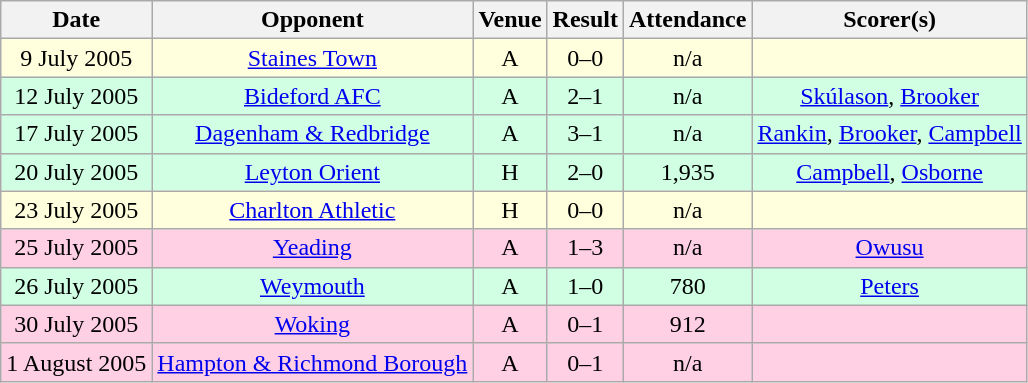<table class="wikitable sortable" style="text-align:center;">
<tr>
<th>Date</th>
<th>Opponent</th>
<th>Venue</th>
<th>Result</th>
<th>Attendance</th>
<th>Scorer(s)</th>
</tr>
<tr style="background:#ffd;">
<td>9 July 2005</td>
<td><a href='#'>Staines Town</a></td>
<td>A</td>
<td>0–0</td>
<td>n/a</td>
<td></td>
</tr>
<tr style="background:#d0ffe3;">
<td>12 July 2005</td>
<td><a href='#'>Bideford AFC</a></td>
<td>A</td>
<td>2–1</td>
<td>n/a</td>
<td><a href='#'>Skúlason</a>, <a href='#'>Brooker</a></td>
</tr>
<tr style="background:#d0ffe3;">
<td>17 July 2005</td>
<td><a href='#'>Dagenham & Redbridge</a></td>
<td>A</td>
<td>3–1</td>
<td>n/a</td>
<td><a href='#'>Rankin</a>, <a href='#'>Brooker</a>, <a href='#'>Campbell</a></td>
</tr>
<tr style="background:#d0ffe3;">
<td>20 July 2005</td>
<td><a href='#'>Leyton Orient</a></td>
<td>H</td>
<td>2–0</td>
<td>1,935</td>
<td><a href='#'>Campbell</a>, <a href='#'>Osborne</a></td>
</tr>
<tr style="background:#ffd;">
<td>23 July 2005</td>
<td><a href='#'>Charlton Athletic</a></td>
<td>H</td>
<td>0–0</td>
<td>n/a</td>
<td></td>
</tr>
<tr style="background:#ffd0e3;">
<td>25 July 2005</td>
<td><a href='#'>Yeading</a></td>
<td>A</td>
<td>1–3</td>
<td>n/a</td>
<td><a href='#'>Owusu</a></td>
</tr>
<tr style="background:#d0ffe3;">
<td>26 July 2005</td>
<td><a href='#'>Weymouth</a></td>
<td>A</td>
<td>1–0</td>
<td>780</td>
<td><a href='#'>Peters</a></td>
</tr>
<tr style="background:#ffd0e3;">
<td>30 July 2005</td>
<td><a href='#'>Woking</a></td>
<td>A</td>
<td>0–1</td>
<td>912</td>
<td></td>
</tr>
<tr style="background:#ffd0e3;">
<td>1 August 2005</td>
<td><a href='#'>Hampton & Richmond Borough</a></td>
<td>A</td>
<td>0–1</td>
<td>n/a</td>
<td></td>
</tr>
</table>
